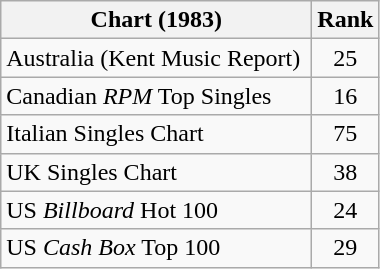<table class="wikitable sortable">
<tr>
<th scope="col" width=200>Chart (1983)</th>
<th>Rank</th>
</tr>
<tr>
<td>Australia (Kent Music Report)</td>
<td style="text-align:center;">25</td>
</tr>
<tr>
<td>Canadian <em>RPM</em> Top Singles</td>
<td style="text-align:center;">16</td>
</tr>
<tr>
<td>Italian Singles Chart</td>
<td style="text-align:center;">75</td>
</tr>
<tr>
<td>UK Singles Chart</td>
<td style="text-align:center;">38</td>
</tr>
<tr>
<td>US <em>Billboard</em> Hot 100</td>
<td style="text-align:center;">24</td>
</tr>
<tr>
<td>US <em>Cash Box</em> Top 100</td>
<td style="text-align:center;">29</td>
</tr>
</table>
